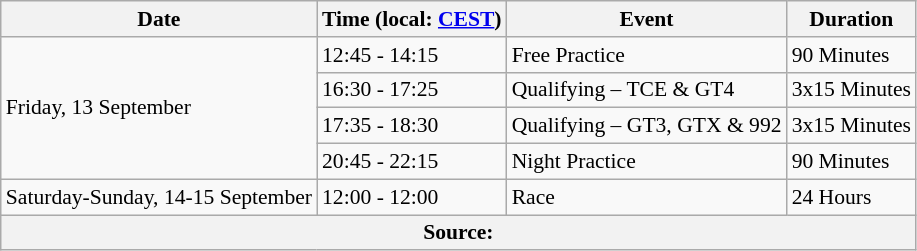<table class="wikitable" style="font-size:90%;">
<tr>
<th>Date</th>
<th>Time (local: <a href='#'>CEST</a>)</th>
<th>Event</th>
<th>Duration</th>
</tr>
<tr>
<td rowspan="4">Friday, 13 September</td>
<td>12:45 - 14:15</td>
<td>Free Practice</td>
<td>90 Minutes</td>
</tr>
<tr>
<td>16:30 - 17:25</td>
<td>Qualifying – TCE & GT4</td>
<td>3x15 Minutes</td>
</tr>
<tr>
<td>17:35 - 18:30</td>
<td>Qualifying – GT3, GTX & 992</td>
<td>3x15 Minutes</td>
</tr>
<tr>
<td>20:45 - 22:15</td>
<td>Night Practice</td>
<td>90 Minutes</td>
</tr>
<tr>
<td>Saturday-Sunday, 14-15 September</td>
<td>12:00 - 12:00</td>
<td>Race</td>
<td>24 Hours</td>
</tr>
<tr>
<th colspan="4">Source:</th>
</tr>
</table>
